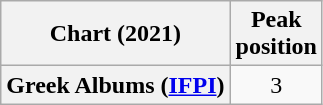<table class="wikitable plainrowheaders" style="text-align:center">
<tr>
<th scope="col">Chart (2021)</th>
<th scope="col">Peak<br>position</th>
</tr>
<tr>
<th scope="row">Greek Albums (<a href='#'>IFPI</a>)</th>
<td>3</td>
</tr>
</table>
